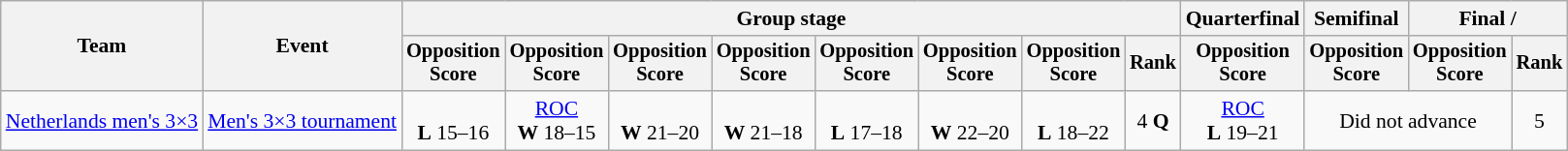<table class="wikitable" style="font-size:90%">
<tr>
<th rowspan=2>Team</th>
<th rowspan=2>Event</th>
<th colspan=8>Group stage</th>
<th>Quarterfinal</th>
<th>Semifinal</th>
<th colspan=2>Final / </th>
</tr>
<tr style="font-size:95%">
<th>Opposition<br>Score</th>
<th>Opposition<br>Score</th>
<th>Opposition<br>Score</th>
<th>Opposition<br>Score</th>
<th>Opposition<br>Score</th>
<th>Opposition<br>Score</th>
<th>Opposition<br>Score</th>
<th>Rank</th>
<th>Opposition<br>Score</th>
<th>Opposition<br>Score</th>
<th>Opposition<br>Score</th>
<th>Rank</th>
</tr>
<tr align=center>
<td align=left><a href='#'>Netherlands men's 3×3</a></td>
<td align=left><a href='#'>Men's 3×3 tournament</a></td>
<td> <br><strong>L</strong> 15–16</td>
<td> <a href='#'>ROC</a> <br><strong>W</strong> 18–15</td>
<td><br><strong>W</strong> 21–20</td>
<td><br><strong>W</strong> 21–18</td>
<td><br><strong>L</strong> 17–18</td>
<td><br><strong>W</strong> 22–20</td>
<td><br><strong>L</strong> 18–22</td>
<td>4 <strong>Q</strong></td>
<td> <a href='#'>ROC</a> <br><strong>L</strong> 19–21</td>
<td colspan=2>Did not advance</td>
<td>5</td>
</tr>
</table>
